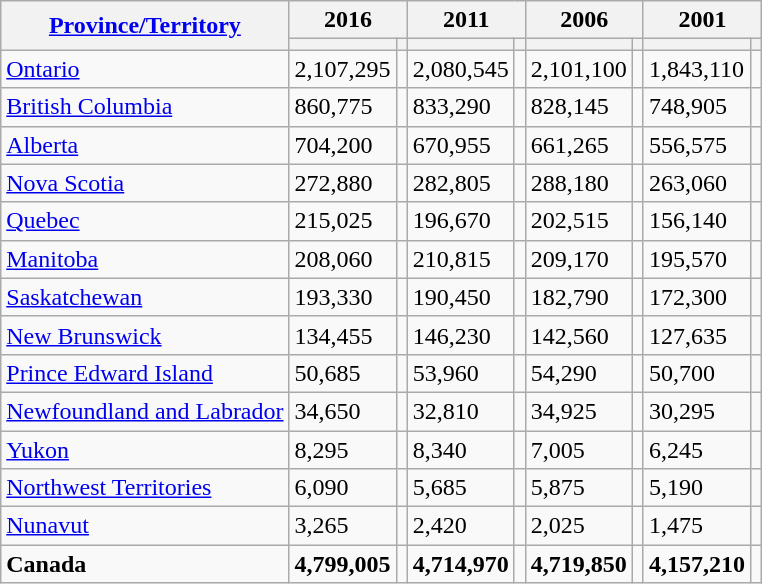<table class="wikitable sortable">
<tr>
<th rowspan="2"><a href='#'>Province/Territory</a></th>
<th colspan="2">2016</th>
<th colspan="2">2011</th>
<th colspan="2">2006</th>
<th colspan="2">2001</th>
</tr>
<tr>
<th><a href='#'></a></th>
<th></th>
<th></th>
<th></th>
<th></th>
<th></th>
<th></th>
<th></th>
</tr>
<tr>
<td> <a href='#'>Ontario</a></td>
<td>2,107,295</td>
<td></td>
<td>2,080,545</td>
<td></td>
<td>2,101,100</td>
<td></td>
<td>1,843,110</td>
<td></td>
</tr>
<tr>
<td> <a href='#'>British Columbia</a></td>
<td>860,775</td>
<td></td>
<td>833,290</td>
<td></td>
<td>828,145</td>
<td></td>
<td>748,905</td>
<td></td>
</tr>
<tr>
<td> <a href='#'>Alberta</a></td>
<td>704,200</td>
<td></td>
<td>670,955</td>
<td></td>
<td>661,265</td>
<td></td>
<td>556,575</td>
<td></td>
</tr>
<tr>
<td> <a href='#'>Nova Scotia</a></td>
<td>272,880</td>
<td></td>
<td>282,805</td>
<td></td>
<td>288,180</td>
<td></td>
<td>263,060</td>
<td></td>
</tr>
<tr>
<td> <a href='#'>Quebec</a></td>
<td>215,025</td>
<td></td>
<td>196,670</td>
<td></td>
<td>202,515</td>
<td></td>
<td>156,140</td>
<td></td>
</tr>
<tr>
<td> <a href='#'>Manitoba</a></td>
<td>208,060</td>
<td></td>
<td>210,815</td>
<td></td>
<td>209,170</td>
<td></td>
<td>195,570</td>
<td></td>
</tr>
<tr>
<td> <a href='#'>Saskatchewan</a></td>
<td>193,330</td>
<td></td>
<td>190,450</td>
<td></td>
<td>182,790</td>
<td></td>
<td>172,300</td>
<td></td>
</tr>
<tr>
<td> <a href='#'>New Brunswick</a></td>
<td>134,455</td>
<td></td>
<td>146,230</td>
<td></td>
<td>142,560</td>
<td></td>
<td>127,635</td>
<td></td>
</tr>
<tr>
<td> <a href='#'>Prince Edward Island</a></td>
<td>50,685</td>
<td></td>
<td>53,960</td>
<td></td>
<td>54,290</td>
<td></td>
<td>50,700</td>
<td></td>
</tr>
<tr>
<td> <a href='#'>Newfoundland and Labrador</a></td>
<td>34,650</td>
<td></td>
<td>32,810</td>
<td></td>
<td>34,925</td>
<td></td>
<td>30,295</td>
<td></td>
</tr>
<tr>
<td> <a href='#'>Yukon</a></td>
<td>8,295</td>
<td></td>
<td>8,340</td>
<td></td>
<td>7,005</td>
<td></td>
<td>6,245</td>
<td></td>
</tr>
<tr>
<td> <a href='#'>Northwest Territories</a></td>
<td>6,090</td>
<td></td>
<td>5,685</td>
<td></td>
<td>5,875</td>
<td></td>
<td>5,190</td>
<td></td>
</tr>
<tr>
<td> <a href='#'>Nunavut</a></td>
<td>3,265</td>
<td></td>
<td>2,420</td>
<td></td>
<td>2,025</td>
<td></td>
<td>1,475</td>
<td></td>
</tr>
<tr>
<td> <strong>Canada</strong></td>
<td><strong>4,799,005</strong></td>
<td><strong></strong></td>
<td><strong>4,714,970</strong></td>
<td><strong></strong></td>
<td><strong>4,719,850</strong></td>
<td><strong></strong></td>
<td><strong>4,157,210</strong></td>
<td><strong></strong></td>
</tr>
</table>
